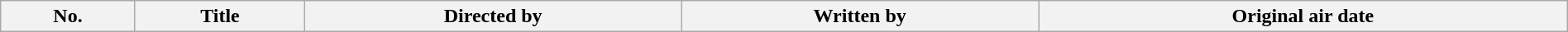<table class="wikitable plainrowheaders" style="width:100%; style="background:#fff;">
<tr>
<th style="background:#;">No.</th>
<th style="background:#;">Title</th>
<th style="background:#;">Directed by</th>
<th style="background:#;">Written by</th>
<th style="background:#;">Original air date<br>





</th>
</tr>
</table>
